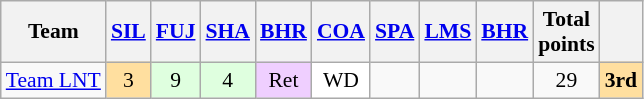<table class="wikitable" style="font-size: 90%; text-align:center;">
<tr>
<th valign="middle">Team</th>
<th><a href='#'>SIL</a><br></th>
<th><a href='#'>FUJ</a><br></th>
<th><a href='#'>SHA</a><br></th>
<th><a href='#'>BHR</a><br></th>
<th><a href='#'>COA</a><br></th>
<th><a href='#'>SPA</a><br></th>
<th><a href='#'>LMS</a><br></th>
<th><a href='#'>BHR</a><br></th>
<th valign="middle">Total<br>points</th>
<th valign="middle"></th>
</tr>
<tr>
<td align="left"> <a href='#'>Team LNT</a></td>
<td style="background:#FFDF9F;">3</td>
<td style="background:#DFFFDF;">9</td>
<td style="background:#DFFFDF;">4</td>
<td style="background:#efcfff;">Ret</td>
<td style="background:#FFFFFF;">WD</td>
<td></td>
<td></td>
<td></td>
<td>29</td>
<td style="background:#FFDF9F;"><strong>3rd</strong></td>
</tr>
</table>
